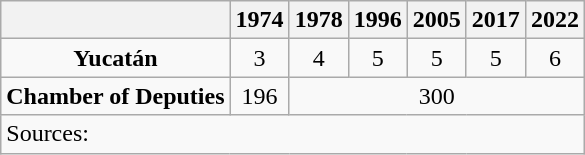<table class="wikitable" style="text-align: center">
<tr>
<th></th>
<th>1974</th>
<th>1978</th>
<th>1996</th>
<th>2005</th>
<th>2017</th>
<th>2022</th>
</tr>
<tr>
<td><strong>Yucatán</strong></td>
<td>3</td>
<td>4</td>
<td>5</td>
<td>5</td>
<td>5</td>
<td>6</td>
</tr>
<tr>
<td><strong>Chamber of Deputies</strong></td>
<td>196</td>
<td colspan=5>300</td>
</tr>
<tr>
<td colspan=7 style="text-align: left">Sources: </td>
</tr>
</table>
